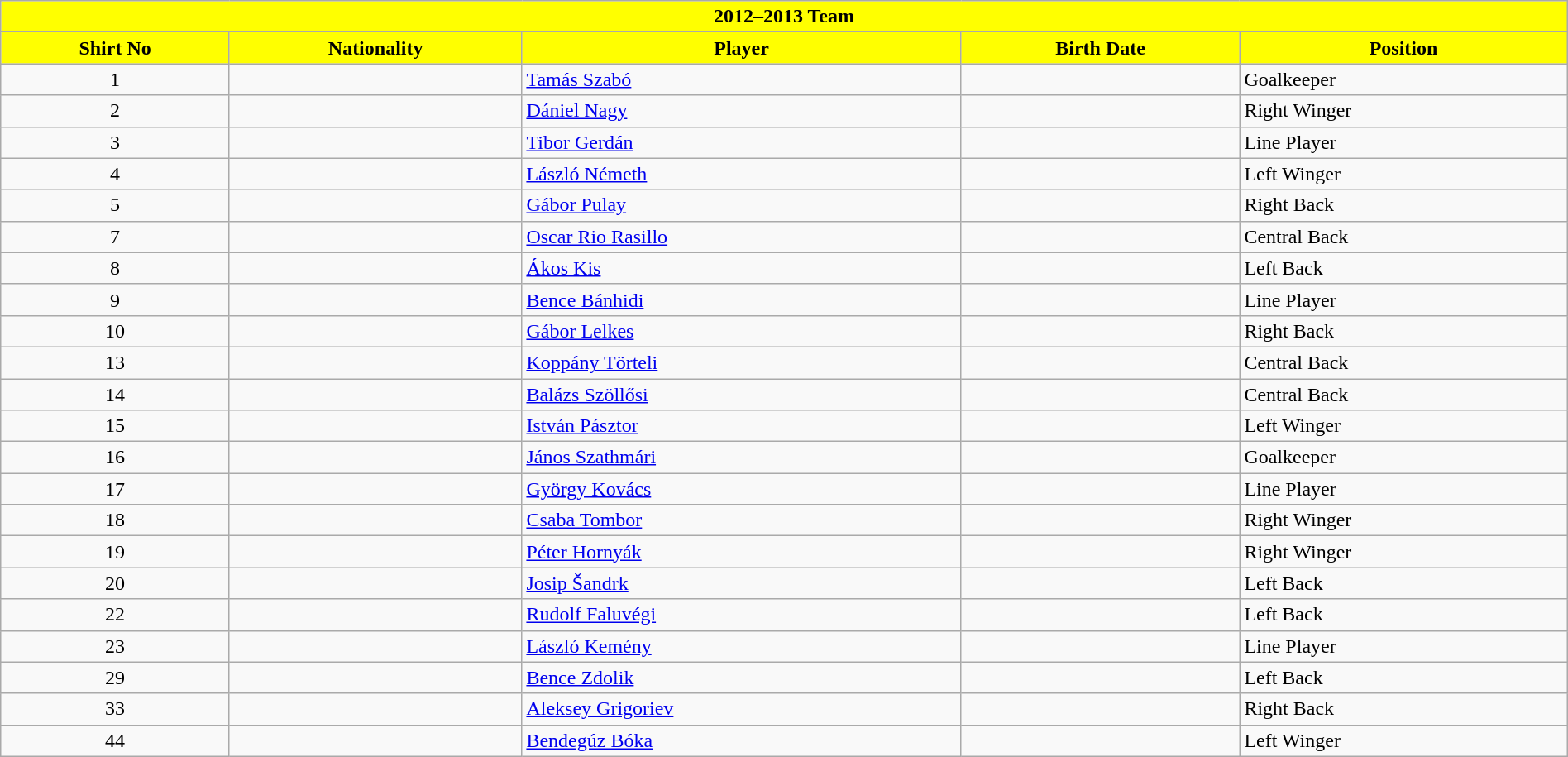<table class="wikitable collapsible collapsed" style="width:100%">
<tr>
<th colspan=5 style="background-color:yellow;color:black;text-align:center;"> <strong>2012–2013 Team</strong></th>
</tr>
<tr>
<th style="color:black; background:yellow">Shirt No</th>
<th style="color:black; background:yellow">Nationality</th>
<th style="color:black; background:yellow">Player</th>
<th style="color:black; background:yellow">Birth Date</th>
<th style="color:black; background:yellow">Position</th>
</tr>
<tr>
<td align=center>1</td>
<td></td>
<td><a href='#'>Tamás Szabó</a></td>
<td></td>
<td>Goalkeeper</td>
</tr>
<tr>
<td align=center>2</td>
<td></td>
<td><a href='#'>Dániel Nagy</a></td>
<td></td>
<td>Right Winger</td>
</tr>
<tr>
<td align=center>3</td>
<td></td>
<td><a href='#'>Tibor Gerdán</a></td>
<td></td>
<td>Line Player</td>
</tr>
<tr>
<td align=center>4</td>
<td></td>
<td><a href='#'>László Németh</a></td>
<td></td>
<td>Left Winger</td>
</tr>
<tr>
<td align=center>5</td>
<td></td>
<td><a href='#'>Gábor Pulay</a></td>
<td></td>
<td>Right Back</td>
</tr>
<tr>
<td align=center>7</td>
<td></td>
<td><a href='#'>Oscar Rio Rasillo</a></td>
<td></td>
<td>Central Back</td>
</tr>
<tr>
<td align=center>8</td>
<td></td>
<td><a href='#'>Ákos Kis</a></td>
<td></td>
<td>Left Back</td>
</tr>
<tr>
<td align=center>9</td>
<td></td>
<td><a href='#'>Bence Bánhidi</a></td>
<td></td>
<td>Line Player</td>
</tr>
<tr>
<td align=center>10</td>
<td></td>
<td><a href='#'>Gábor Lelkes</a></td>
<td></td>
<td>Right Back</td>
</tr>
<tr>
<td align=center>13</td>
<td></td>
<td><a href='#'>Koppány Törteli</a></td>
<td></td>
<td>Central Back</td>
</tr>
<tr>
<td align=center>14</td>
<td></td>
<td><a href='#'>Balázs Szöllősi</a></td>
<td></td>
<td>Central Back</td>
</tr>
<tr>
<td align=center>15</td>
<td></td>
<td><a href='#'>István Pásztor</a></td>
<td></td>
<td>Left Winger</td>
</tr>
<tr>
<td align=center>16</td>
<td></td>
<td><a href='#'>János Szathmári</a></td>
<td></td>
<td>Goalkeeper</td>
</tr>
<tr>
<td align=center>17</td>
<td></td>
<td><a href='#'>György Kovács</a></td>
<td></td>
<td>Line Player</td>
</tr>
<tr>
<td align=center>18</td>
<td></td>
<td><a href='#'>Csaba Tombor</a></td>
<td></td>
<td>Right Winger</td>
</tr>
<tr>
<td align=center>19</td>
<td></td>
<td><a href='#'>Péter Hornyák</a></td>
<td></td>
<td>Right Winger</td>
</tr>
<tr>
<td align=center>20</td>
<td></td>
<td><a href='#'>Josip Šandrk</a></td>
<td></td>
<td>Left Back</td>
</tr>
<tr>
<td align=center>22</td>
<td></td>
<td><a href='#'>Rudolf Faluvégi</a></td>
<td></td>
<td>Left Back</td>
</tr>
<tr>
<td align=center>23</td>
<td></td>
<td><a href='#'>László Kemény</a></td>
<td></td>
<td>Line Player</td>
</tr>
<tr>
<td align=center>29</td>
<td></td>
<td><a href='#'>Bence Zdolik</a></td>
<td></td>
<td>Left Back</td>
</tr>
<tr>
<td align=center>33</td>
<td></td>
<td><a href='#'>Aleksey Grigoriev</a></td>
<td></td>
<td>Right Back</td>
</tr>
<tr>
<td align=center>44</td>
<td></td>
<td><a href='#'>Bendegúz Bóka</a></td>
<td></td>
<td>Left Winger</td>
</tr>
</table>
